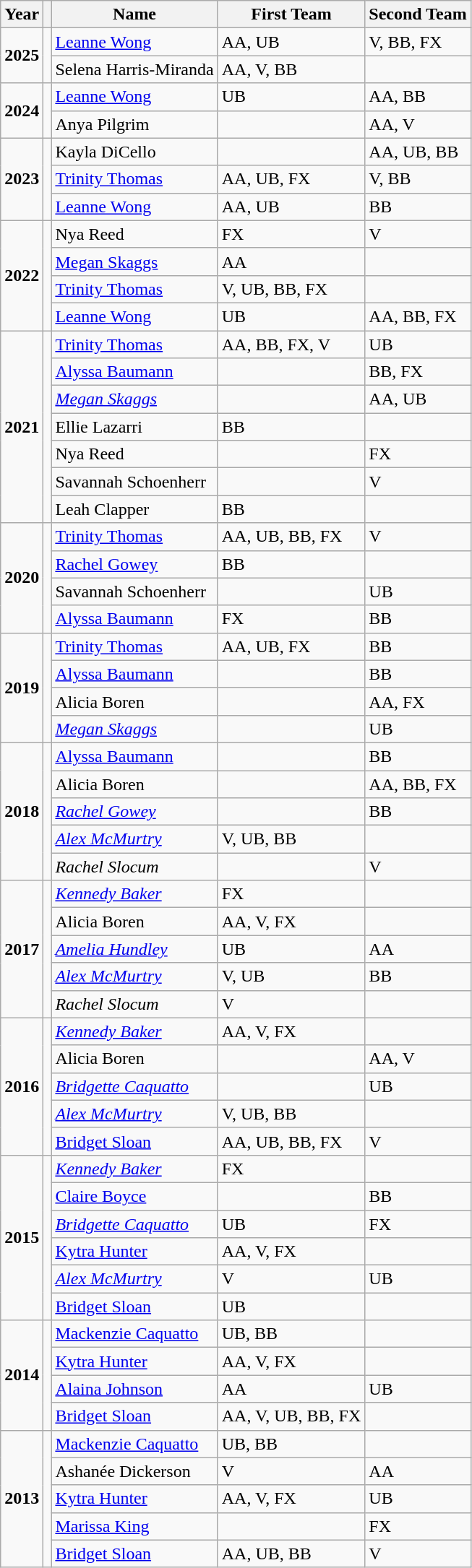<table class="wikitable">
<tr>
<th>Year</th>
<th></th>
<th>Name</th>
<th>First Team</th>
<th>Second Team</th>
</tr>
<tr>
<td rowspan="2"><strong>2025</strong></td>
<td rowspan="2"></td>
<td><a href='#'>Leanne Wong</a></td>
<td>AA, UB</td>
<td>V, BB, FX</td>
</tr>
<tr>
<td>Selena Harris-Miranda</td>
<td>AA, V, BB</td>
<td></td>
</tr>
<tr>
<td rowspan="2"><strong>2024</strong></td>
<td rowspan="2"></td>
<td><a href='#'>Leanne Wong</a></td>
<td>UB</td>
<td>AA, BB</td>
</tr>
<tr>
<td>Anya Pilgrim</td>
<td></td>
<td>AA, V</td>
</tr>
<tr>
<td rowspan="3"><strong>2023</strong></td>
<td rowspan="3"></td>
<td>Kayla DiCello</td>
<td></td>
<td>AA, UB, BB</td>
</tr>
<tr>
<td><a href='#'>Trinity Thomas</a></td>
<td>AA, UB, FX</td>
<td>V, BB</td>
</tr>
<tr>
<td><a href='#'>Leanne Wong</a></td>
<td>AA, UB</td>
<td>BB</td>
</tr>
<tr>
<td rowspan="4"><strong>2022</strong></td>
<td rowspan="4"></td>
<td>Nya Reed</td>
<td>FX</td>
<td>V</td>
</tr>
<tr>
<td><a href='#'>Megan Skaggs</a></td>
<td>AA</td>
<td></td>
</tr>
<tr>
<td><a href='#'>Trinity Thomas</a></td>
<td>V, UB, BB, FX</td>
<td></td>
</tr>
<tr>
<td><a href='#'>Leanne Wong</a></td>
<td>UB</td>
<td>AA, BB, FX</td>
</tr>
<tr>
<td rowspan="7"><strong>2021</strong></td>
<td rowspan="7"><strong></strong></td>
<td><a href='#'>Trinity Thomas</a></td>
<td>AA, BB, FX, V</td>
<td>UB</td>
</tr>
<tr>
<td><a href='#'>Alyssa Baumann</a></td>
<td></td>
<td>BB, FX</td>
</tr>
<tr>
<td><dfn><a href='#'>Megan Skaggs</a></dfn></td>
<td></td>
<td>AA, UB</td>
</tr>
<tr>
<td>Ellie Lazarri</td>
<td>BB</td>
<td></td>
</tr>
<tr>
<td>Nya Reed</td>
<td></td>
<td>FX</td>
</tr>
<tr>
<td>Savannah Schoenherr</td>
<td></td>
<td>V</td>
</tr>
<tr>
<td>Leah Clapper</td>
<td>BB</td>
<td></td>
</tr>
<tr>
<td rowspan="4"><strong>2020</strong></td>
<td rowspan="4"></td>
<td><a href='#'>Trinity Thomas</a></td>
<td>AA, UB, BB, FX</td>
<td>V</td>
</tr>
<tr>
<td><a href='#'>Rachel Gowey</a></td>
<td>BB</td>
<td></td>
</tr>
<tr>
<td>Savannah Schoenherr</td>
<td></td>
<td>UB</td>
</tr>
<tr>
<td><a href='#'>Alyssa Baumann</a></td>
<td>FX</td>
<td>BB</td>
</tr>
<tr>
<td rowspan="4"><strong>2019</strong></td>
<td rowspan="4"></td>
<td><a href='#'>Trinity Thomas</a></td>
<td>AA, UB, FX</td>
<td>BB</td>
</tr>
<tr>
<td><a href='#'>Alyssa Baumann</a></td>
<td></td>
<td>BB</td>
</tr>
<tr>
<td>Alicia Boren</td>
<td></td>
<td>AA, FX</td>
</tr>
<tr>
<td><dfn><a href='#'>Megan Skaggs</a></dfn></td>
<td></td>
<td>UB</td>
</tr>
<tr>
<td rowspan="5"><strong>2018</strong></td>
<td rowspan="5"></td>
<td><a href='#'>Alyssa Baumann</a></td>
<td></td>
<td>BB</td>
</tr>
<tr>
<td>Alicia Boren</td>
<td></td>
<td>AA, BB, FX</td>
</tr>
<tr>
<td><dfn><a href='#'>Rachel Gowey</a></dfn></td>
<td></td>
<td>BB</td>
</tr>
<tr>
<td><dfn><a href='#'>Alex McMurtry</a></dfn></td>
<td>V, UB, BB</td>
<td></td>
</tr>
<tr>
<td><dfn>Rachel Slocum</dfn></td>
<td></td>
<td>V</td>
</tr>
<tr>
<td rowspan="5"><strong>2017</strong></td>
<td rowspan="5"></td>
<td><dfn><a href='#'>Kennedy Baker</a></dfn></td>
<td>FX</td>
<td></td>
</tr>
<tr>
<td>Alicia Boren</td>
<td>AA, V, FX</td>
<td></td>
</tr>
<tr>
<td><dfn><a href='#'>Amelia Hundley</a></dfn></td>
<td>UB</td>
<td>AA</td>
</tr>
<tr>
<td><dfn><a href='#'>Alex McMurtry</a></dfn></td>
<td>V, UB</td>
<td>BB</td>
</tr>
<tr>
<td><dfn>Rachel Slocum</dfn></td>
<td>V</td>
<td></td>
</tr>
<tr>
<td rowspan="5"><strong>2016</strong></td>
<td rowspan="5"></td>
<td><dfn><a href='#'>Kennedy Baker</a></dfn></td>
<td>AA, V, FX</td>
<td></td>
</tr>
<tr>
<td>Alicia Boren</td>
<td></td>
<td>AA, V</td>
</tr>
<tr>
<td><dfn><a href='#'>Bridgette Caquatto</a></dfn></td>
<td></td>
<td>UB</td>
</tr>
<tr>
<td><dfn><a href='#'>Alex McMurtry</a></dfn></td>
<td>V, UB, BB</td>
<td></td>
</tr>
<tr>
<td><a href='#'>Bridget Sloan</a></td>
<td>AA, UB, BB, FX</td>
<td>V</td>
</tr>
<tr>
<td rowspan="6"><strong>2015</strong></td>
<td rowspan="6"></td>
<td><dfn><a href='#'>Kennedy Baker</a></dfn></td>
<td>FX</td>
<td></td>
</tr>
<tr>
<td><a href='#'>Claire Boyce</a></td>
<td></td>
<td>BB</td>
</tr>
<tr>
<td><dfn><a href='#'>Bridgette Caquatto</a></dfn></td>
<td>UB</td>
<td>FX</td>
</tr>
<tr>
<td><a href='#'>Kytra Hunter</a></td>
<td>AA, V, FX</td>
<td></td>
</tr>
<tr>
<td><dfn><a href='#'>Alex McMurtry</a></dfn></td>
<td>V</td>
<td>UB</td>
</tr>
<tr>
<td><a href='#'>Bridget Sloan</a></td>
<td>UB</td>
<td></td>
</tr>
<tr>
<td rowspan="4"><strong>2014</strong></td>
<td rowspan="4"></td>
<td><a href='#'>Mackenzie Caquatto</a></td>
<td>UB, BB</td>
<td></td>
</tr>
<tr>
<td><a href='#'>Kytra Hunter</a></td>
<td>AA, V, FX</td>
<td></td>
</tr>
<tr>
<td><a href='#'>Alaina Johnson</a></td>
<td>AA</td>
<td>UB</td>
</tr>
<tr>
<td><a href='#'>Bridget Sloan</a></td>
<td>AA, V, UB, BB, FX</td>
<td></td>
</tr>
<tr>
<td rowspan="5"><strong>2013</strong></td>
<td rowspan="5"></td>
<td><a href='#'>Mackenzie Caquatto</a></td>
<td>UB, BB</td>
<td></td>
</tr>
<tr>
<td>Ashanée Dickerson</td>
<td>V</td>
<td>AA</td>
</tr>
<tr>
<td><a href='#'>Kytra Hunter</a></td>
<td>AA, V, FX</td>
<td>UB</td>
</tr>
<tr>
<td><a href='#'>Marissa King</a></td>
<td></td>
<td>FX</td>
</tr>
<tr>
<td><a href='#'>Bridget Sloan</a></td>
<td>AA, UB, BB</td>
<td>V</td>
</tr>
</table>
